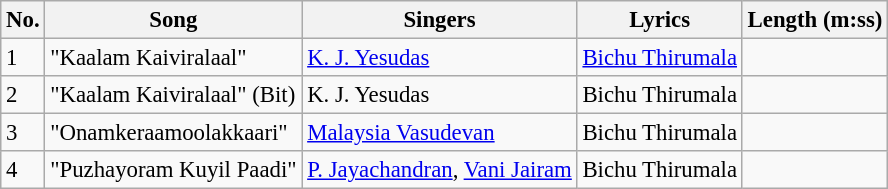<table class="wikitable" style="font-size:95%;">
<tr>
<th>No.</th>
<th>Song</th>
<th>Singers</th>
<th>Lyrics</th>
<th>Length (m:ss)</th>
</tr>
<tr>
<td>1</td>
<td>"Kaalam Kaiviralaal"</td>
<td><a href='#'>K. J. Yesudas</a></td>
<td><a href='#'>Bichu Thirumala</a></td>
<td></td>
</tr>
<tr>
<td>2</td>
<td>"Kaalam Kaiviralaal" (Bit)</td>
<td>K. J. Yesudas</td>
<td>Bichu Thirumala</td>
<td></td>
</tr>
<tr>
<td>3</td>
<td>"Onamkeraamoolakkaari"</td>
<td><a href='#'>Malaysia Vasudevan</a></td>
<td>Bichu Thirumala</td>
<td></td>
</tr>
<tr>
<td>4</td>
<td>"Puzhayoram Kuyil Paadi"</td>
<td><a href='#'>P. Jayachandran</a>, <a href='#'>Vani Jairam</a></td>
<td>Bichu Thirumala</td>
<td></td>
</tr>
</table>
